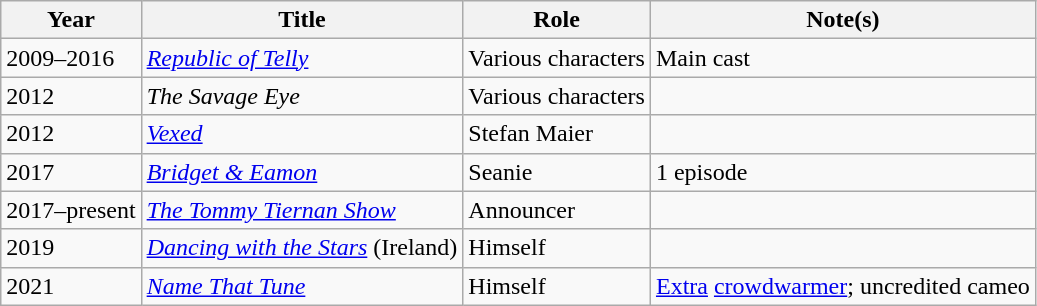<table class="wikitable sortable">
<tr>
<th>Year</th>
<th>Title</th>
<th>Role</th>
<th>Note(s)</th>
</tr>
<tr>
<td>2009–2016</td>
<td><em><a href='#'>Republic of Telly</a></em></td>
<td>Various characters</td>
<td>Main cast</td>
</tr>
<tr>
<td>2012</td>
<td><em>The Savage Eye</em></td>
<td>Various characters</td>
<td></td>
</tr>
<tr>
<td>2012</td>
<td><em><a href='#'>Vexed</a></em></td>
<td>Stefan Maier</td>
<td></td>
</tr>
<tr>
<td>2017</td>
<td><em><a href='#'>Bridget & Eamon</a></em></td>
<td>Seanie</td>
<td>1 episode</td>
</tr>
<tr>
<td>2017–present</td>
<td><em><a href='#'>The Tommy Tiernan Show</a></em></td>
<td>Announcer</td>
<td></td>
</tr>
<tr>
<td>2019</td>
<td><em><a href='#'>Dancing with the Stars</a></em> (Ireland)</td>
<td>Himself</td>
<td></td>
</tr>
<tr>
<td>2021</td>
<td><em><a href='#'>Name That Tune</a></em></td>
<td>Himself</td>
<td><a href='#'>Extra</a> <a href='#'>crowdwarmer</a>; uncredited cameo</td>
</tr>
</table>
